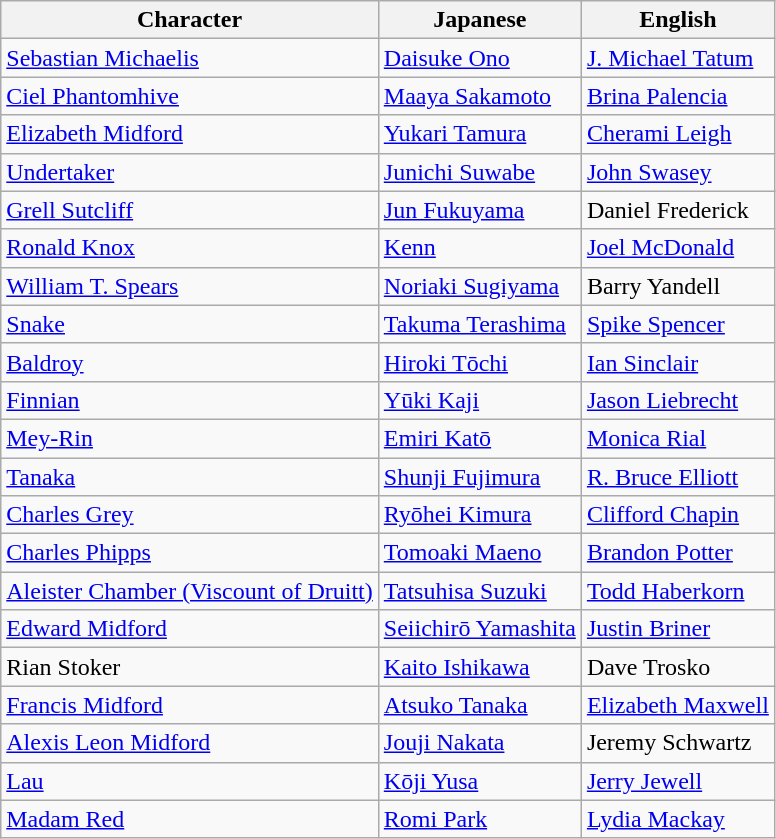<table class="wikitable">
<tr>
<th>Character</th>
<th>Japanese</th>
<th>English</th>
</tr>
<tr>
<td><a href='#'>Sebastian Michaelis</a></td>
<td><a href='#'>Daisuke Ono</a></td>
<td><a href='#'>J. Michael Tatum</a></td>
</tr>
<tr>
<td><a href='#'>Ciel Phantomhive</a></td>
<td><a href='#'>Maaya Sakamoto</a></td>
<td><a href='#'>Brina Palencia</a></td>
</tr>
<tr>
<td><a href='#'>Elizabeth Midford</a></td>
<td><a href='#'>Yukari Tamura</a></td>
<td><a href='#'>Cherami Leigh</a></td>
</tr>
<tr>
<td><a href='#'>Undertaker</a></td>
<td><a href='#'>Junichi Suwabe</a></td>
<td><a href='#'>John Swasey</a></td>
</tr>
<tr>
<td><a href='#'>Grell Sutcliff</a></td>
<td><a href='#'>Jun Fukuyama</a></td>
<td>Daniel Frederick</td>
</tr>
<tr>
<td><a href='#'>Ronald Knox</a></td>
<td><a href='#'>Kenn</a></td>
<td><a href='#'>Joel McDonald</a></td>
</tr>
<tr>
<td><a href='#'>William T. Spears</a></td>
<td><a href='#'>Noriaki Sugiyama</a></td>
<td>Barry Yandell</td>
</tr>
<tr>
<td><a href='#'>Snake</a></td>
<td><a href='#'>Takuma Terashima</a></td>
<td><a href='#'>Spike Spencer</a></td>
</tr>
<tr>
<td><a href='#'>Baldroy</a></td>
<td><a href='#'>Hiroki Tōchi</a></td>
<td><a href='#'>Ian Sinclair</a></td>
</tr>
<tr>
<td><a href='#'>Finnian</a></td>
<td><a href='#'>Yūki Kaji</a></td>
<td><a href='#'>Jason Liebrecht</a></td>
</tr>
<tr>
<td><a href='#'>Mey-Rin</a></td>
<td><a href='#'>Emiri Katō</a></td>
<td><a href='#'>Monica Rial</a></td>
</tr>
<tr>
<td><a href='#'>Tanaka</a></td>
<td><a href='#'>Shunji Fujimura</a></td>
<td><a href='#'>R. Bruce Elliott</a></td>
</tr>
<tr>
<td><a href='#'>Charles Grey</a></td>
<td><a href='#'>Ryōhei Kimura</a></td>
<td><a href='#'>Clifford Chapin</a></td>
</tr>
<tr>
<td><a href='#'>Charles Phipps</a></td>
<td><a href='#'>Tomoaki Maeno</a></td>
<td><a href='#'>Brandon Potter</a></td>
</tr>
<tr>
<td><a href='#'>Aleister Chamber (Viscount of Druitt)</a></td>
<td><a href='#'>Tatsuhisa Suzuki</a></td>
<td><a href='#'>Todd Haberkorn</a></td>
</tr>
<tr>
<td><a href='#'>Edward Midford</a></td>
<td><a href='#'>Seiichirō Yamashita</a></td>
<td><a href='#'>Justin Briner</a></td>
</tr>
<tr>
<td>Rian Stoker</td>
<td><a href='#'>Kaito Ishikawa</a></td>
<td>Dave Trosko</td>
</tr>
<tr>
<td><a href='#'>Francis Midford</a></td>
<td><a href='#'>Atsuko Tanaka</a></td>
<td><a href='#'>Elizabeth Maxwell</a></td>
</tr>
<tr>
<td><a href='#'>Alexis Leon Midford</a></td>
<td><a href='#'>Jouji Nakata</a></td>
<td>Jeremy Schwartz</td>
</tr>
<tr>
<td><a href='#'>Lau</a></td>
<td><a href='#'>Kōji Yusa</a></td>
<td><a href='#'>Jerry Jewell</a></td>
</tr>
<tr>
<td><a href='#'>Madam Red</a></td>
<td><a href='#'>Romi Park</a></td>
<td><a href='#'>Lydia Mackay</a></td>
</tr>
</table>
